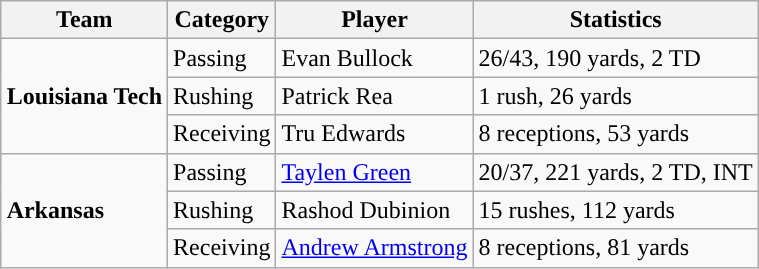<table class="wikitable" style="float: right;">
<tr>
<th>Team</th>
<th>Category</th>
<th>Player</th>
<th>Statistics</th>
</tr>
<tr>
<td rowspan=3><strong>Louisiana Tech</strong></td>
<td>Passing</td>
<td>Evan Bullock</td>
<td>26/43, 190 yards, 2 TD</td>
</tr>
<tr>
<td>Rushing</td>
<td>Patrick Rea</td>
<td>1 rush, 26 yards</td>
</tr>
<tr>
<td>Receiving</td>
<td>Tru Edwards</td>
<td>8 receptions, 53 yards</td>
</tr>
<tr>
<td rowspan=3><strong>Arkansas</strong></td>
<td>Passing</td>
<td><a href='#'>Taylen Green</a></td>
<td>20/37, 221 yards, 2 TD, INT</td>
</tr>
<tr>
<td>Rushing</td>
<td>Rashod Dubinion</td>
<td>15 rushes, 112 yards</td>
</tr>
<tr>
<td>Receiving</td>
<td><a href='#'>Andrew Armstrong</a></td>
<td>8 receptions, 81 yards</td>
</tr>
</table>
